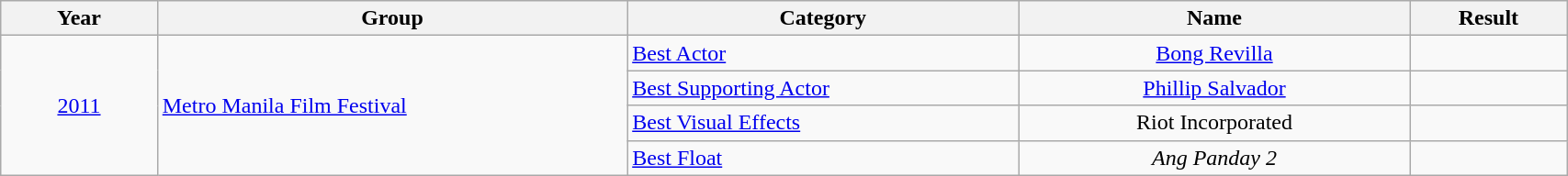<table | width="90%" class="wikitable sortable">
<tr>
<th width="10%">Year</th>
<th width="30%">Group</th>
<th width="25%">Category</th>
<th width="25%">Name</th>
<th width="10%">Result</th>
</tr>
<tr>
<td rowspan="4" align="center"><a href='#'>2011</a></td>
<td rowspan="4" align="left"><a href='#'>Metro Manila Film Festival</a></td>
<td><a href='#'>Best Actor</a></td>
<td align="center"><a href='#'>Bong Revilla</a></td>
<td></td>
</tr>
<tr>
<td><a href='#'>Best Supporting Actor</a></td>
<td align="center"><a href='#'>Phillip Salvador</a></td>
<td></td>
</tr>
<tr>
<td><a href='#'>Best Visual Effects</a></td>
<td align="center">Riot Incorporated</td>
<td></td>
</tr>
<tr>
<td><a href='#'>Best Float</a></td>
<td align="center"><em>Ang Panday 2</em></td>
<td></td>
</tr>
</table>
